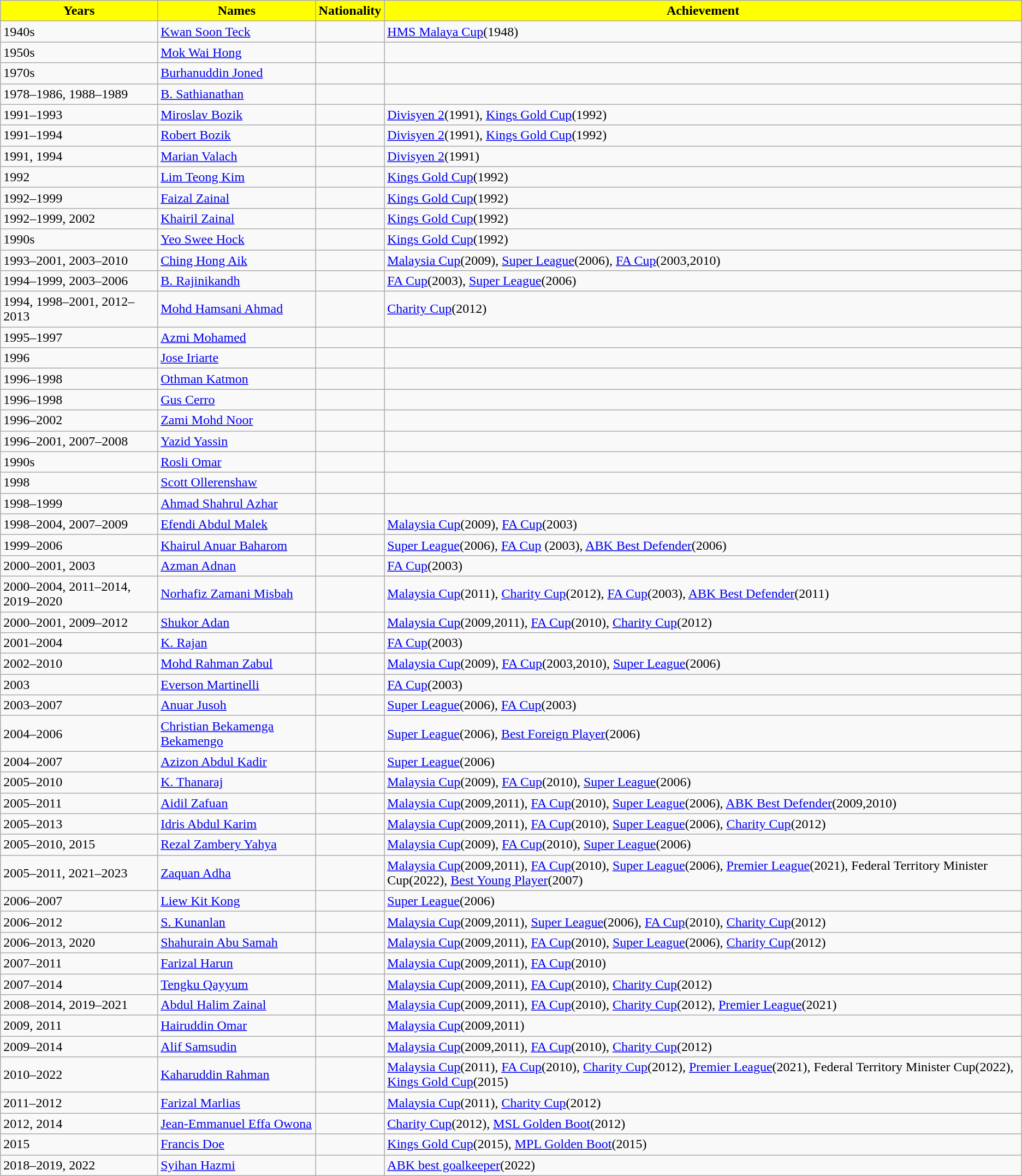<table class="wikitable sortable">
<tr>
<th style="background:Yellow; color:Black;">Years</th>
<th style="background:Yellow; color:Black;">Names</th>
<th style="background:Yellow; color:Black;">Nationality</th>
<th style="background:Yellow; color:Black;">Achievement</th>
</tr>
<tr>
<td>1940s</td>
<td><a href='#'>Kwan Soon Teck</a></td>
<td></td>
<td><a href='#'>HMS Malaya Cup</a>(1948)</td>
</tr>
<tr>
<td>1950s</td>
<td><a href='#'>Mok Wai Hong</a></td>
<td></td>
<td></td>
</tr>
<tr>
<td>1970s</td>
<td><a href='#'>Burhanuddin Joned</a></td>
<td></td>
<td></td>
</tr>
<tr>
<td>1978–1986, 1988–1989</td>
<td><a href='#'>B. Sathianathan</a></td>
<td></td>
<td></td>
</tr>
<tr>
<td>1991–1993</td>
<td><a href='#'>Miroslav Bozik</a></td>
<td></td>
<td><a href='#'>Divisyen 2</a>(1991), <a href='#'>Kings Gold Cup</a>(1992)</td>
</tr>
<tr>
<td>1991–1994</td>
<td><a href='#'>Robert Bozik</a></td>
<td></td>
<td><a href='#'>Divisyen 2</a>(1991), <a href='#'>Kings Gold Cup</a>(1992)</td>
</tr>
<tr>
<td>1991, 1994</td>
<td><a href='#'>Marian Valach</a></td>
<td></td>
<td><a href='#'>Divisyen 2</a>(1991)</td>
</tr>
<tr>
<td>1992</td>
<td><a href='#'>Lim Teong Kim</a></td>
<td></td>
<td><a href='#'>Kings Gold Cup</a>(1992)</td>
</tr>
<tr>
<td>1992–1999</td>
<td><a href='#'>Faizal Zainal</a></td>
<td></td>
<td><a href='#'>Kings Gold Cup</a>(1992)</td>
</tr>
<tr>
<td>1992–1999, 2002</td>
<td><a href='#'>Khairil Zainal</a></td>
<td></td>
<td><a href='#'>Kings Gold Cup</a>(1992)</td>
</tr>
<tr>
<td>1990s</td>
<td><a href='#'>Yeo Swee Hock</a></td>
<td></td>
<td><a href='#'>Kings Gold Cup</a>(1992)</td>
</tr>
<tr>
<td>1993–2001, 2003–2010</td>
<td><a href='#'>Ching Hong Aik</a></td>
<td></td>
<td><a href='#'>Malaysia Cup</a>(2009), <a href='#'>Super League</a>(2006), <a href='#'>FA Cup</a>(2003,2010)</td>
</tr>
<tr>
<td>1994–1999, 2003–2006</td>
<td><a href='#'>B. Rajinikandh</a></td>
<td></td>
<td><a href='#'>FA Cup</a>(2003), <a href='#'>Super League</a>(2006)</td>
</tr>
<tr>
<td>1994, 1998–2001, 2012–2013</td>
<td><a href='#'>Mohd Hamsani Ahmad</a></td>
<td></td>
<td><a href='#'>Charity Cup</a>(2012)</td>
</tr>
<tr>
<td>1995–1997</td>
<td><a href='#'>Azmi Mohamed</a></td>
<td></td>
<td></td>
</tr>
<tr>
<td>1996</td>
<td><a href='#'>Jose Iriarte</a></td>
<td></td>
<td></td>
</tr>
<tr>
<td>1996–1998</td>
<td><a href='#'>Othman Katmon</a></td>
<td></td>
<td></td>
</tr>
<tr>
<td>1996–1998</td>
<td><a href='#'>Gus Cerro</a></td>
<td></td>
<td></td>
</tr>
<tr>
<td>1996–2002</td>
<td><a href='#'>Zami Mohd Noor</a></td>
<td></td>
<td></td>
</tr>
<tr>
<td>1996–2001, 2007–2008</td>
<td><a href='#'>Yazid Yassin</a></td>
<td></td>
<td></td>
</tr>
<tr>
<td>1990s</td>
<td><a href='#'>Rosli Omar</a></td>
<td></td>
<td></td>
</tr>
<tr>
<td>1998</td>
<td><a href='#'>Scott Ollerenshaw</a></td>
<td></td>
<td></td>
</tr>
<tr>
<td>1998–1999</td>
<td><a href='#'>Ahmad Shahrul Azhar</a></td>
<td></td>
<td></td>
</tr>
<tr>
<td>1998–2004, 2007–2009</td>
<td><a href='#'>Efendi Abdul Malek</a></td>
<td></td>
<td><a href='#'>Malaysia Cup</a>(2009), <a href='#'>FA Cup</a>(2003)</td>
</tr>
<tr>
<td>1999–2006</td>
<td><a href='#'>Khairul Anuar Baharom</a></td>
<td></td>
<td><a href='#'>Super League</a>(2006), <a href='#'>FA Cup</a> (2003), <a href='#'>ABK Best Defender</a>(2006)</td>
</tr>
<tr>
<td>2000–2001, 2003</td>
<td><a href='#'>Azman Adnan</a></td>
<td></td>
<td><a href='#'>FA Cup</a>(2003)</td>
</tr>
<tr>
<td>2000–2004, 2011–2014, 2019–2020</td>
<td><a href='#'>Norhafiz Zamani Misbah</a></td>
<td></td>
<td><a href='#'>Malaysia Cup</a>(2011), <a href='#'>Charity Cup</a>(2012), <a href='#'>FA Cup</a>(2003), <a href='#'>ABK Best Defender</a>(2011)</td>
</tr>
<tr>
<td>2000–2001, 2009–2012</td>
<td><a href='#'>Shukor Adan</a></td>
<td></td>
<td><a href='#'>Malaysia Cup</a>(2009,2011), <a href='#'>FA Cup</a>(2010), <a href='#'>Charity Cup</a>(2012)</td>
</tr>
<tr>
<td>2001–2004</td>
<td><a href='#'>K. Rajan</a></td>
<td></td>
<td><a href='#'>FA Cup</a>(2003)</td>
</tr>
<tr>
<td>2002–2010</td>
<td><a href='#'>Mohd Rahman Zabul</a></td>
<td></td>
<td><a href='#'>Malaysia Cup</a>(2009), <a href='#'>FA Cup</a>(2003,2010), <a href='#'>Super League</a>(2006)</td>
</tr>
<tr>
<td>2003</td>
<td><a href='#'>Everson Martinelli</a></td>
<td></td>
<td><a href='#'>FA Cup</a>(2003)</td>
</tr>
<tr>
<td>2003–2007</td>
<td><a href='#'>Anuar Jusoh</a></td>
<td></td>
<td><a href='#'>Super League</a>(2006), <a href='#'>FA Cup</a>(2003)</td>
</tr>
<tr>
<td>2004–2006</td>
<td><a href='#'>Christian Bekamenga Bekamengo</a></td>
<td></td>
<td><a href='#'>Super League</a>(2006), <a href='#'>Best Foreign Player</a>(2006)</td>
</tr>
<tr>
<td>2004–2007</td>
<td><a href='#'>Azizon Abdul Kadir</a></td>
<td></td>
<td><a href='#'>Super League</a>(2006)</td>
</tr>
<tr>
<td>2005–2010</td>
<td><a href='#'>K. Thanaraj</a></td>
<td></td>
<td><a href='#'>Malaysia Cup</a>(2009), <a href='#'>FA Cup</a>(2010), <a href='#'>Super League</a>(2006)</td>
</tr>
<tr>
<td>2005–2011</td>
<td><a href='#'>Aidil Zafuan</a></td>
<td></td>
<td><a href='#'>Malaysia Cup</a>(2009,2011), <a href='#'>FA Cup</a>(2010), <a href='#'>Super League</a>(2006), <a href='#'>ABK Best Defender</a>(2009,2010)</td>
</tr>
<tr>
<td>2005–2013</td>
<td><a href='#'>Idris Abdul Karim</a></td>
<td></td>
<td><a href='#'>Malaysia Cup</a>(2009,2011), <a href='#'>FA Cup</a>(2010), <a href='#'>Super League</a>(2006), <a href='#'>Charity Cup</a>(2012)</td>
</tr>
<tr>
<td>2005–2010, 2015</td>
<td><a href='#'>Rezal Zambery Yahya</a></td>
<td></td>
<td><a href='#'>Malaysia Cup</a>(2009), <a href='#'>FA Cup</a>(2010), <a href='#'>Super League</a>(2006)</td>
</tr>
<tr>
<td>2005–2011, 2021–2023</td>
<td><a href='#'>Zaquan Adha</a></td>
<td></td>
<td><a href='#'>Malaysia Cup</a>(2009,2011), <a href='#'>FA Cup</a>(2010), <a href='#'>Super League</a>(2006), <a href='#'>Premier League</a>(2021), Federal Territory Minister Cup(2022), <a href='#'>Best Young Player</a>(2007)</td>
</tr>
<tr>
<td>2006–2007</td>
<td><a href='#'>Liew Kit Kong</a></td>
<td></td>
<td><a href='#'>Super League</a>(2006)</td>
</tr>
<tr>
<td>2006–2012</td>
<td><a href='#'>S. Kunanlan</a></td>
<td></td>
<td><a href='#'>Malaysia Cup</a>(2009,2011), <a href='#'>Super League</a>(2006), <a href='#'>FA Cup</a>(2010), <a href='#'>Charity Cup</a>(2012)</td>
</tr>
<tr>
<td>2006–2013, 2020</td>
<td><a href='#'>Shahurain Abu Samah</a></td>
<td></td>
<td><a href='#'>Malaysia Cup</a>(2009,2011), <a href='#'>FA Cup</a>(2010), <a href='#'>Super League</a>(2006), <a href='#'>Charity Cup</a>(2012)</td>
</tr>
<tr>
<td>2007–2011</td>
<td><a href='#'>Farizal Harun</a></td>
<td></td>
<td><a href='#'>Malaysia Cup</a>(2009,2011), <a href='#'>FA Cup</a>(2010)</td>
</tr>
<tr>
<td>2007–2014</td>
<td><a href='#'>Tengku Qayyum</a></td>
<td></td>
<td><a href='#'>Malaysia Cup</a>(2009,2011), <a href='#'>FA Cup</a>(2010), <a href='#'>Charity Cup</a>(2012)</td>
</tr>
<tr>
<td>2008–2014, 2019–2021</td>
<td><a href='#'>Abdul Halim Zainal</a></td>
<td></td>
<td><a href='#'>Malaysia Cup</a>(2009,2011), <a href='#'>FA Cup</a>(2010), <a href='#'>Charity Cup</a>(2012), <a href='#'>Premier League</a>(2021)</td>
</tr>
<tr>
<td>2009, 2011</td>
<td><a href='#'>Hairuddin Omar</a></td>
<td></td>
<td><a href='#'>Malaysia Cup</a>(2009,2011)</td>
</tr>
<tr>
<td>2009–2014</td>
<td><a href='#'>Alif Samsudin</a></td>
<td></td>
<td><a href='#'>Malaysia Cup</a>(2009,2011), <a href='#'>FA Cup</a>(2010), <a href='#'>Charity Cup</a>(2012)</td>
</tr>
<tr>
<td>2010–2022</td>
<td><a href='#'>Kaharuddin Rahman</a></td>
<td></td>
<td><a href='#'>Malaysia Cup</a>(2011), <a href='#'>FA Cup</a>(2010), <a href='#'>Charity Cup</a>(2012), <a href='#'>Premier League</a>(2021), Federal Territory Minister Cup(2022), <a href='#'>Kings Gold Cup</a>(2015)</td>
</tr>
<tr>
<td>2011–2012</td>
<td><a href='#'>Farizal Marlias</a></td>
<td></td>
<td><a href='#'>Malaysia Cup</a>(2011), <a href='#'>Charity Cup</a>(2012)</td>
</tr>
<tr>
<td>2012, 2014</td>
<td><a href='#'>Jean-Emmanuel Effa Owona</a></td>
<td></td>
<td><a href='#'>Charity Cup</a>(2012), <a href='#'>MSL Golden Boot</a>(2012)</td>
</tr>
<tr>
<td>2015</td>
<td><a href='#'>Francis Doe</a></td>
<td></td>
<td><a href='#'>Kings Gold Cup</a>(2015), <a href='#'>MPL Golden Boot</a>(2015)</td>
</tr>
<tr>
<td>2018–2019, 2022</td>
<td><a href='#'>Syihan Hazmi</a></td>
<td></td>
<td><a href='#'>ABK best goalkeeper</a>(2022)</td>
</tr>
</table>
